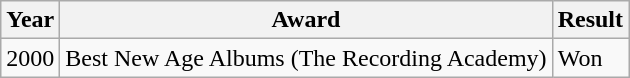<table class="wikitable">
<tr>
<th>Year</th>
<th>Award</th>
<th>Result</th>
</tr>
<tr>
<td>2000</td>
<td>Best New Age Albums (The Recording Academy)</td>
<td>Won</td>
</tr>
</table>
